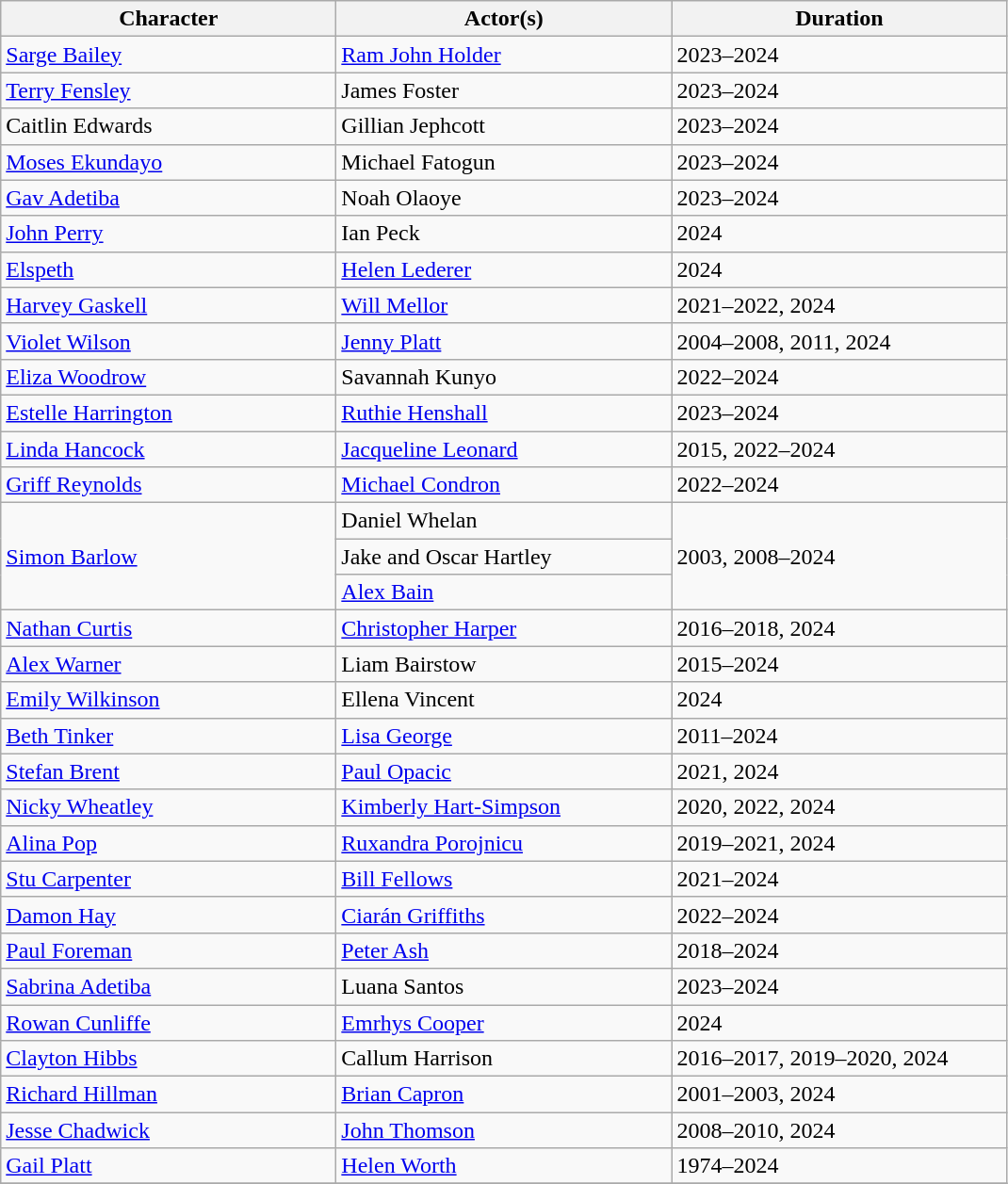<table class="wikitable">
<tr>
<th scope="col" style="width:230px;">Character</th>
<th scope="col" style="width:230px;">Actor(s)</th>
<th scope="col" style="width:230px;">Duration</th>
</tr>
<tr>
<td><a href='#'>Sarge Bailey</a></td>
<td><a href='#'>Ram John Holder</a></td>
<td>2023–2024</td>
</tr>
<tr>
<td><a href='#'>Terry Fensley</a></td>
<td>James Foster</td>
<td>2023–2024</td>
</tr>
<tr>
<td>Caitlin Edwards</td>
<td>Gillian Jephcott</td>
<td>2023–2024</td>
</tr>
<tr>
<td><a href='#'>Moses Ekundayo</a></td>
<td>Michael Fatogun</td>
<td>2023–2024</td>
</tr>
<tr>
<td><a href='#'>Gav Adetiba</a></td>
<td>Noah Olaoye</td>
<td>2023–2024</td>
</tr>
<tr>
<td><a href='#'>John Perry</a></td>
<td>Ian Peck</td>
<td>2024</td>
</tr>
<tr>
<td><a href='#'>Elspeth</a></td>
<td><a href='#'>Helen Lederer</a></td>
<td>2024</td>
</tr>
<tr>
<td><a href='#'>Harvey Gaskell</a></td>
<td><a href='#'>Will Mellor</a></td>
<td>2021–2022, 2024</td>
</tr>
<tr>
<td><a href='#'>Violet Wilson</a></td>
<td><a href='#'>Jenny Platt</a></td>
<td>2004–2008, 2011, 2024</td>
</tr>
<tr>
<td><a href='#'>Eliza Woodrow</a></td>
<td>Savannah Kunyo</td>
<td>2022–2024</td>
</tr>
<tr>
<td><a href='#'>Estelle Harrington</a></td>
<td><a href='#'>Ruthie Henshall</a></td>
<td>2023–2024</td>
</tr>
<tr>
<td><a href='#'>Linda Hancock</a></td>
<td><a href='#'>Jacqueline Leonard</a></td>
<td>2015, 2022–2024</td>
</tr>
<tr>
<td><a href='#'>Griff Reynolds</a></td>
<td><a href='#'>Michael Condron</a></td>
<td>2022–2024</td>
</tr>
<tr>
<td rowspan="3"><a href='#'>Simon Barlow</a></td>
<td>Daniel Whelan</td>
<td rowspan="3">2003, 2008–2024</td>
</tr>
<tr>
<td>Jake and Oscar Hartley</td>
</tr>
<tr>
<td><a href='#'>Alex Bain</a></td>
</tr>
<tr>
<td><a href='#'>Nathan Curtis</a></td>
<td><a href='#'>Christopher Harper</a></td>
<td>2016–2018, 2024</td>
</tr>
<tr>
<td><a href='#'>Alex Warner</a></td>
<td>Liam Bairstow</td>
<td>2015–2024</td>
</tr>
<tr>
<td><a href='#'>Emily Wilkinson</a></td>
<td>Ellena Vincent</td>
<td>2024</td>
</tr>
<tr>
<td><a href='#'>Beth Tinker</a></td>
<td><a href='#'>Lisa George</a></td>
<td>2011–2024</td>
</tr>
<tr>
<td><a href='#'>Stefan Brent</a></td>
<td><a href='#'>Paul Opacic</a></td>
<td>2021, 2024</td>
</tr>
<tr>
<td><a href='#'>Nicky Wheatley</a></td>
<td><a href='#'>Kimberly Hart-Simpson</a></td>
<td>2020, 2022, 2024</td>
</tr>
<tr>
<td><a href='#'>Alina Pop</a></td>
<td><a href='#'>Ruxandra Porojnicu</a></td>
<td>2019–2021, 2024</td>
</tr>
<tr>
<td><a href='#'>Stu Carpenter</a></td>
<td><a href='#'>Bill Fellows</a></td>
<td>2021–2024</td>
</tr>
<tr>
<td><a href='#'>Damon Hay</a></td>
<td><a href='#'>Ciarán Griffiths</a></td>
<td>2022–2024</td>
</tr>
<tr>
<td><a href='#'>Paul Foreman</a></td>
<td><a href='#'>Peter Ash</a></td>
<td>2018–2024</td>
</tr>
<tr>
<td><a href='#'>Sabrina Adetiba</a></td>
<td>Luana Santos</td>
<td>2023–2024</td>
</tr>
<tr>
<td><a href='#'>Rowan Cunliffe</a></td>
<td><a href='#'>Emrhys Cooper</a></td>
<td>2024</td>
</tr>
<tr>
<td><a href='#'>Clayton Hibbs</a></td>
<td>Callum Harrison</td>
<td>2016–2017, 2019–2020, 2024</td>
</tr>
<tr>
<td><a href='#'>Richard Hillman</a></td>
<td><a href='#'>Brian Capron</a></td>
<td>2001–2003, 2024</td>
</tr>
<tr>
<td><a href='#'>Jesse Chadwick</a></td>
<td><a href='#'>John Thomson</a></td>
<td>2008–2010, 2024</td>
</tr>
<tr>
<td><a href='#'>Gail Platt</a></td>
<td><a href='#'>Helen Worth</a></td>
<td>1974–2024</td>
</tr>
<tr>
</tr>
</table>
